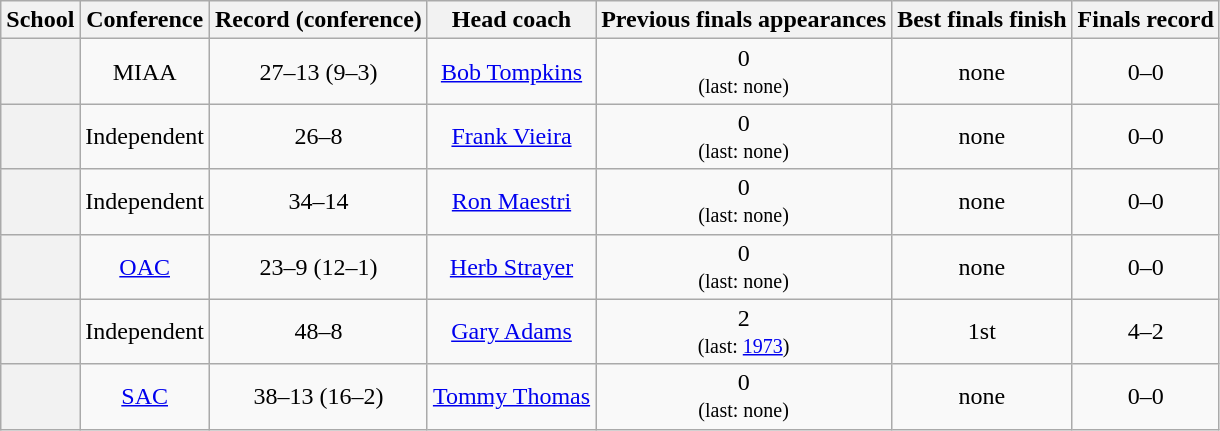<table class="wikitable" style=text-align:center>
<tr>
<th>School</th>
<th>Conference</th>
<th>Record (conference)</th>
<th>Head coach</th>
<th>Previous finals appearances</th>
<th>Best finals finish</th>
<th>Finals record</th>
</tr>
<tr>
<th scope="row" style="text-align:center"></th>
<td>MIAA</td>
<td>27–13 (9–3)</td>
<td><a href='#'>Bob Tompkins</a></td>
<td>0<br><small>(last: none)</small></td>
<td>none</td>
<td>0–0</td>
</tr>
<tr>
<th scope="row" style="text-align:center"></th>
<td>Independent</td>
<td>26–8</td>
<td><a href='#'>Frank Vieira</a></td>
<td>0<br><small>(last: none)</small></td>
<td>none</td>
<td>0–0</td>
</tr>
<tr>
<th scope="row" style="text-align:center"></th>
<td>Independent</td>
<td>34–14</td>
<td><a href='#'>Ron Maestri</a></td>
<td>0<br><small>(last: none)</small></td>
<td>none</td>
<td>0–0</td>
</tr>
<tr>
<th scope="row" style="text-align:center"></th>
<td><a href='#'>OAC</a></td>
<td>23–9 (12–1)</td>
<td><a href='#'>Herb Strayer</a></td>
<td>0<br><small>(last: none)</small></td>
<td>none</td>
<td>0–0</td>
</tr>
<tr>
<th scope="row" style="text-align:center"></th>
<td>Independent</td>
<td>48–8</td>
<td><a href='#'>Gary Adams</a></td>
<td>2<br><small>(last: <a href='#'>1973</a>)</small></td>
<td>1st</td>
<td>4–2</td>
</tr>
<tr>
<th scope="row" style="text-align:center"></th>
<td><a href='#'>SAC</a></td>
<td>38–13 (16–2)</td>
<td><a href='#'>Tommy Thomas</a></td>
<td>0<br><small>(last: none)</small></td>
<td>none</td>
<td>0–0</td>
</tr>
</table>
